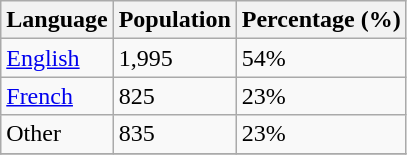<table class="wikitable">
<tr>
<th>Language</th>
<th>Population</th>
<th>Percentage (%)</th>
</tr>
<tr>
<td><a href='#'>English</a></td>
<td>1,995</td>
<td>54%</td>
</tr>
<tr>
<td><a href='#'>French</a></td>
<td>825</td>
<td>23%</td>
</tr>
<tr>
<td>Other</td>
<td>835</td>
<td>23%</td>
</tr>
<tr>
</tr>
</table>
